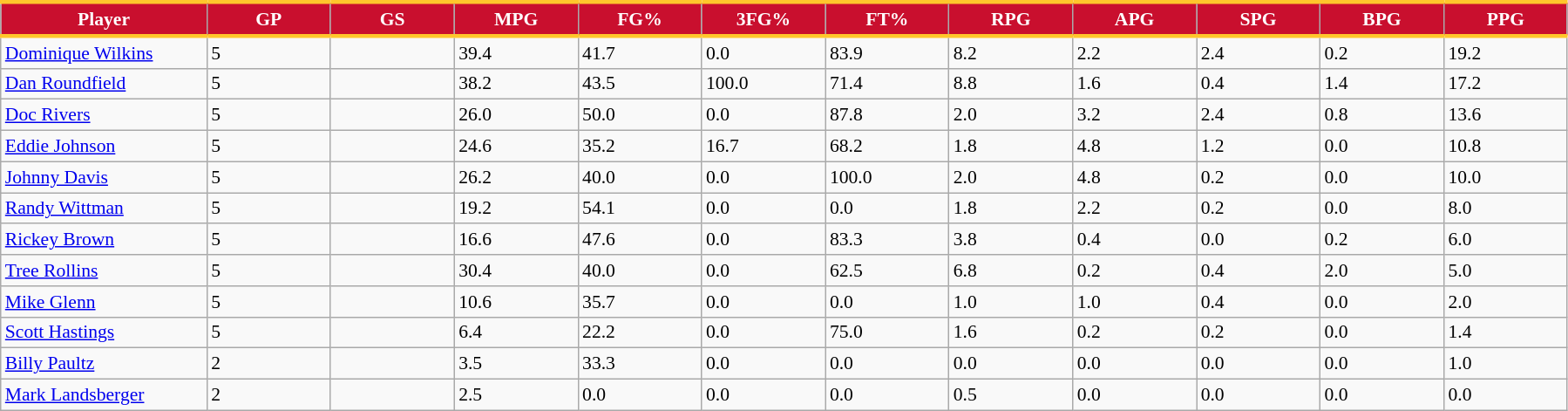<table class="wikitable sortable" style="font-size: 90%">
<tr>
<th style="background: #C90F2E; color:#FFFFFF; border-top:#FFC62C 3px solid; border-bottom:#FFC62C 3px solid;"  width="10%">Player</th>
<th style="background: #C90F2E; color:#FFFFFF; border-top:#FFC62C 3px solid; border-bottom:#FFC62C 3px solid;" width="6%">GP</th>
<th style="background: #C90F2E; color:#FFFFFF; border-top:#FFC62C 3px solid; border-bottom:#FFC62C 3px solid;" width="6%">GS</th>
<th style="background: #C90F2E; color:#FFFFFF; border-top:#FFC62C 3px solid; border-bottom:#FFC62C 3px solid;" width="6%">MPG</th>
<th style="background: #C90F2E; color:#FFFFFF; border-top:#FFC62C 3px solid; border-bottom:#FFC62C 3px solid;" width="6%">FG%</th>
<th style="background: #C90F2E; color:#FFFFFF; border-top:#FFC62C 3px solid; border-bottom:#FFC62C 3px solid;" width="6%">3FG%</th>
<th style="background: #C90F2E; color:#FFFFFF; border-top:#FFC62C 3px solid; border-bottom:#FFC62C 3px solid;" width="6%">FT%</th>
<th style="background: #C90F2E; color:#FFFFFF; border-top:#FFC62C 3px solid; border-bottom:#FFC62C 3px solid;" width="6%">RPG</th>
<th style="background: #C90F2E; color:#FFFFFF; border-top:#FFC62C 3px solid; border-bottom:#FFC62C 3px solid;" width="6%">APG</th>
<th style="background: #C90F2E; color:#FFFFFF; border-top:#FFC62C 3px solid; border-bottom:#FFC62C 3px solid;" width="6%">SPG</th>
<th style="background: #C90F2E; color:#FFFFFF; border-top:#FFC62C 3px solid; border-bottom:#FFC62C 3px solid;" width="6%">BPG</th>
<th style="background: #C90F2E; color:#FFFFFF; border-top:#FFC62C 3px solid; border-bottom:#FFC62C 3px solid;" width="6%">PPG</th>
</tr>
<tr>
<td><a href='#'>Dominique Wilkins</a></td>
<td>5</td>
<td></td>
<td>39.4</td>
<td>41.7</td>
<td>0.0</td>
<td>83.9</td>
<td>8.2</td>
<td>2.2</td>
<td>2.4</td>
<td>0.2</td>
<td>19.2</td>
</tr>
<tr>
<td><a href='#'>Dan Roundfield</a></td>
<td>5</td>
<td></td>
<td>38.2</td>
<td>43.5</td>
<td>100.0</td>
<td>71.4</td>
<td>8.8</td>
<td>1.6</td>
<td>0.4</td>
<td>1.4</td>
<td>17.2</td>
</tr>
<tr>
<td><a href='#'>Doc Rivers</a></td>
<td>5</td>
<td></td>
<td>26.0</td>
<td>50.0</td>
<td>0.0</td>
<td>87.8</td>
<td>2.0</td>
<td>3.2</td>
<td>2.4</td>
<td>0.8</td>
<td>13.6</td>
</tr>
<tr>
<td><a href='#'>Eddie Johnson</a></td>
<td>5</td>
<td></td>
<td>24.6</td>
<td>35.2</td>
<td>16.7</td>
<td>68.2</td>
<td>1.8</td>
<td>4.8</td>
<td>1.2</td>
<td>0.0</td>
<td>10.8</td>
</tr>
<tr>
<td><a href='#'>Johnny Davis</a></td>
<td>5</td>
<td></td>
<td>26.2</td>
<td>40.0</td>
<td>0.0</td>
<td>100.0</td>
<td>2.0</td>
<td>4.8</td>
<td>0.2</td>
<td>0.0</td>
<td>10.0</td>
</tr>
<tr>
<td><a href='#'>Randy Wittman</a></td>
<td>5</td>
<td></td>
<td>19.2</td>
<td>54.1</td>
<td>0.0</td>
<td>0.0</td>
<td>1.8</td>
<td>2.2</td>
<td>0.2</td>
<td>0.0</td>
<td>8.0</td>
</tr>
<tr>
<td><a href='#'>Rickey Brown</a></td>
<td>5</td>
<td></td>
<td>16.6</td>
<td>47.6</td>
<td>0.0</td>
<td>83.3</td>
<td>3.8</td>
<td>0.4</td>
<td>0.0</td>
<td>0.2</td>
<td>6.0</td>
</tr>
<tr>
<td><a href='#'>Tree Rollins</a></td>
<td>5</td>
<td></td>
<td>30.4</td>
<td>40.0</td>
<td>0.0</td>
<td>62.5</td>
<td>6.8</td>
<td>0.2</td>
<td>0.4</td>
<td>2.0</td>
<td>5.0</td>
</tr>
<tr>
<td><a href='#'>Mike Glenn</a></td>
<td>5</td>
<td></td>
<td>10.6</td>
<td>35.7</td>
<td>0.0</td>
<td>0.0</td>
<td>1.0</td>
<td>1.0</td>
<td>0.4</td>
<td>0.0</td>
<td>2.0</td>
</tr>
<tr>
<td><a href='#'>Scott Hastings</a></td>
<td>5</td>
<td></td>
<td>6.4</td>
<td>22.2</td>
<td>0.0</td>
<td>75.0</td>
<td>1.6</td>
<td>0.2</td>
<td>0.2</td>
<td>0.0</td>
<td>1.4</td>
</tr>
<tr>
<td><a href='#'>Billy Paultz</a></td>
<td>2</td>
<td></td>
<td>3.5</td>
<td>33.3</td>
<td>0.0</td>
<td>0.0</td>
<td>0.0</td>
<td>0.0</td>
<td>0.0</td>
<td>0.0</td>
<td>1.0</td>
</tr>
<tr>
<td><a href='#'>Mark Landsberger</a></td>
<td>2</td>
<td></td>
<td>2.5</td>
<td>0.0</td>
<td>0.0</td>
<td>0.0</td>
<td>0.5</td>
<td>0.0</td>
<td>0.0</td>
<td>0.0</td>
<td>0.0</td>
</tr>
</table>
